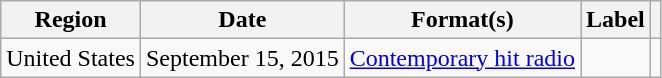<table class="wikitable plainrowheaders">
<tr>
<th scope="col">Region</th>
<th scope="col">Date</th>
<th scope="col">Format(s)</th>
<th scope="col">Label</th>
<th scope="col"></th>
</tr>
<tr>
<td>United States</td>
<td>September 15, 2015</td>
<td><a href='#'>Contemporary hit radio</a></td>
<td></td>
<td style="text-align:center;"></td>
</tr>
</table>
